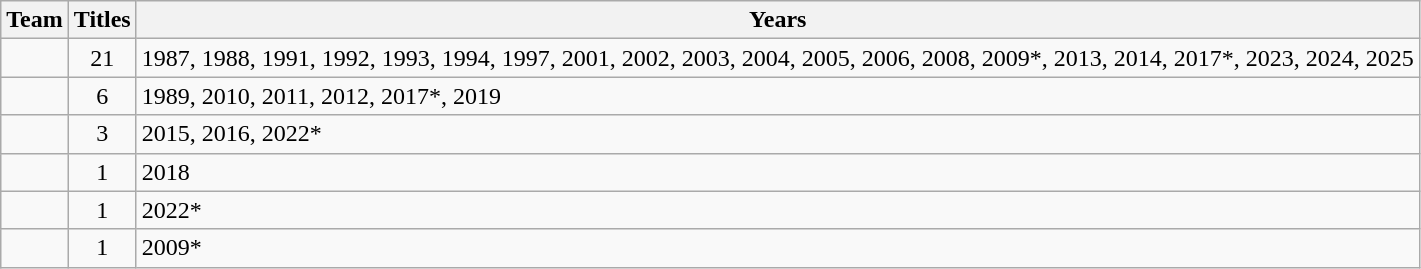<table class="wikitable sortable" style="text-align:center">
<tr>
<th>Team</th>
<th>Titles</th>
<th>Years</th>
</tr>
<tr>
<td style=><strong></strong></td>
<td>21</td>
<td align=left>1987, 1988, 1991, 1992, 1993, 1994, 1997, 2001, 2002, 2003, 2004, 2005, 2006, 2008, 2009*, 2013, 2014, 2017*, 2023, 2024, 2025</td>
</tr>
<tr>
<td style=><strong></strong></td>
<td>6</td>
<td align=left>1989, 2010, 2011, 2012, 2017*, 2019</td>
</tr>
<tr>
<td style=><strong></strong></td>
<td>3</td>
<td align=left>2015, 2016, 2022*</td>
</tr>
<tr>
<td style=><strong></strong></td>
<td>1</td>
<td align=left>2018</td>
</tr>
<tr>
<td style=><strong></strong></td>
<td>1</td>
<td align=left>2022*</td>
</tr>
<tr>
<td style=><strong></strong></td>
<td>1</td>
<td align=left>2009*</td>
</tr>
</table>
